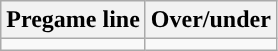<table class="wikitable">
<tr align="center">
<th>Pregame line</th>
<th>Over/under</th>
</tr>
<tr align="center">
<td></td>
<td></td>
</tr>
</table>
